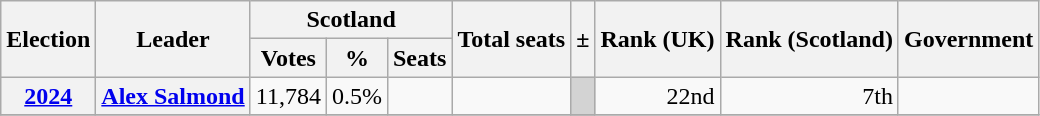<table class="wikitable" style="text-align:right">
<tr>
<th rowspan="2">Election</th>
<th rowspan="2">Leader</th>
<th colspan="3">Scotland</th>
<th rowspan="2">Total seats</th>
<th rowspan="2">±</th>
<th rowspan="2">Rank (UK)</th>
<th rowspan="2">Rank (Scotland)</th>
<th rowspan="2">Government</th>
</tr>
<tr>
<th>Votes</th>
<th>%</th>
<th>Seats</th>
</tr>
<tr>
<th><a href='#'>2024</a></th>
<th><a href='#'>Alex Salmond</a></th>
<td>11,784</td>
<td>0.5%</td>
<td></td>
<td></td>
<td bgcolor="lightgrey"></td>
<td>22nd</td>
<td>7th</td>
<td></td>
</tr>
<tr>
</tr>
</table>
